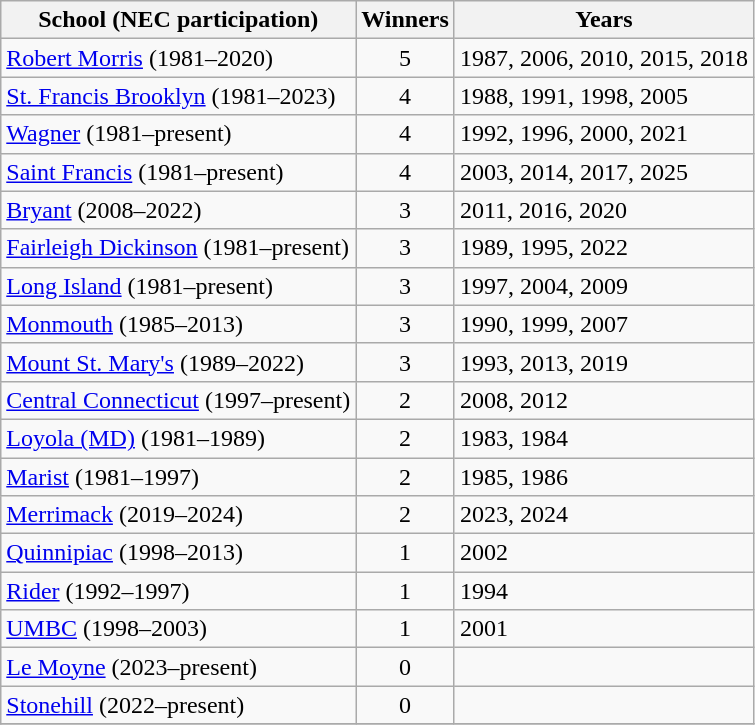<table class="wikitable sortable">
<tr>
<th>School (NEC participation)</th>
<th>Winners</th>
<th class=unsortable>Years</th>
</tr>
<tr>
<td><a href='#'>Robert Morris</a> (1981–2020)</td>
<td align=center>5</td>
<td>1987, 2006, 2010, 2015, 2018</td>
</tr>
<tr>
<td><a href='#'>St. Francis Brooklyn</a> (1981–2023)</td>
<td align=center>4</td>
<td>1988, 1991, 1998, 2005</td>
</tr>
<tr>
<td><a href='#'>Wagner</a> (1981–present)</td>
<td align=center>4</td>
<td>1992, 1996, 2000, 2021</td>
</tr>
<tr>
<td><a href='#'>Saint Francis</a> (1981–present)</td>
<td align=center>4</td>
<td>2003, 2014, 2017, 2025</td>
</tr>
<tr>
<td><a href='#'>Bryant</a> (2008–2022)</td>
<td align=center>3</td>
<td>2011, 2016, 2020</td>
</tr>
<tr>
<td><a href='#'>Fairleigh Dickinson</a> (1981–present)</td>
<td align=center>3</td>
<td>1989, 1995, 2022</td>
</tr>
<tr>
<td><a href='#'>Long Island</a> (1981–present)</td>
<td align=center>3</td>
<td>1997, 2004, 2009</td>
</tr>
<tr>
<td><a href='#'>Monmouth</a> (1985–2013)</td>
<td align=center>3</td>
<td>1990, 1999, 2007</td>
</tr>
<tr>
<td><a href='#'>Mount St. Mary's</a> (1989–2022)</td>
<td align=center>3</td>
<td>1993, 2013, 2019</td>
</tr>
<tr>
<td><a href='#'>Central Connecticut</a> (1997–present)</td>
<td align=center>2</td>
<td>2008, 2012</td>
</tr>
<tr>
<td><a href='#'>Loyola (MD)</a> (1981–1989)</td>
<td align=center>2</td>
<td>1983, 1984</td>
</tr>
<tr>
<td><a href='#'>Marist</a> (1981–1997)</td>
<td align=center>2</td>
<td>1985, 1986</td>
</tr>
<tr>
<td><a href='#'>Merrimack</a> (2019–2024)</td>
<td align=center>2</td>
<td>2023, 2024</td>
</tr>
<tr>
<td><a href='#'>Quinnipiac</a> (1998–2013)</td>
<td align=center>1</td>
<td>2002</td>
</tr>
<tr>
<td><a href='#'>Rider</a> (1992–1997)</td>
<td align=center>1</td>
<td>1994</td>
</tr>
<tr>
<td><a href='#'>UMBC</a> (1998–2003)</td>
<td align=center>1</td>
<td>2001</td>
</tr>
<tr>
<td><a href='#'>Le Moyne</a> (2023–present)</td>
<td align=center>0</td>
<td></td>
</tr>
<tr>
<td><a href='#'>Stonehill</a> (2022–present)</td>
<td align=center>0</td>
<td></td>
</tr>
<tr>
</tr>
</table>
